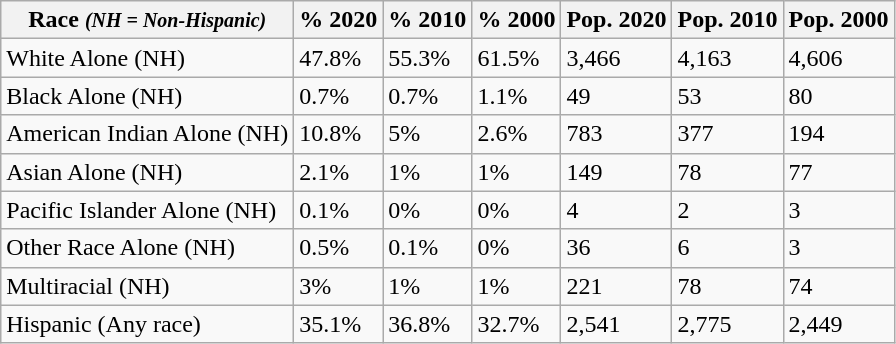<table class="wikitable">
<tr>
<th>Race <em><small>(NH = Non-Hispanic)</small></em></th>
<th>% 2020</th>
<th>% 2010</th>
<th>% 2000</th>
<th>Pop. 2020</th>
<th>Pop. 2010</th>
<th>Pop. 2000</th>
</tr>
<tr>
<td>White Alone (NH)</td>
<td>47.8%</td>
<td>55.3%</td>
<td>61.5%</td>
<td>3,466</td>
<td>4,163</td>
<td>4,606</td>
</tr>
<tr>
<td>Black Alone (NH)</td>
<td>0.7%</td>
<td>0.7%</td>
<td>1.1%</td>
<td>49</td>
<td>53</td>
<td>80</td>
</tr>
<tr>
<td>American Indian Alone (NH)</td>
<td>10.8%</td>
<td>5%</td>
<td>2.6%</td>
<td>783</td>
<td>377</td>
<td>194</td>
</tr>
<tr>
<td>Asian Alone (NH)</td>
<td>2.1%</td>
<td>1%</td>
<td>1%</td>
<td>149</td>
<td>78</td>
<td>77</td>
</tr>
<tr>
<td>Pacific Islander Alone (NH)</td>
<td>0.1%</td>
<td>0%</td>
<td>0%</td>
<td>4</td>
<td>2</td>
<td>3</td>
</tr>
<tr>
<td>Other Race Alone (NH)</td>
<td>0.5%</td>
<td>0.1%</td>
<td>0%</td>
<td>36</td>
<td>6</td>
<td>3</td>
</tr>
<tr>
<td>Multiracial (NH)</td>
<td>3%</td>
<td>1%</td>
<td>1%</td>
<td>221</td>
<td>78</td>
<td>74</td>
</tr>
<tr>
<td>Hispanic (Any race)</td>
<td>35.1%</td>
<td>36.8%</td>
<td>32.7%</td>
<td>2,541</td>
<td>2,775</td>
<td>2,449</td>
</tr>
</table>
